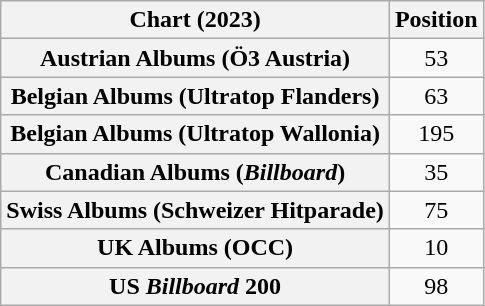<table class="wikitable sortable plainrowheaders" style="text-align:center">
<tr>
<th scope="col">Chart (2023)</th>
<th scope="col">Position</th>
</tr>
<tr>
<th scope="row">Austrian Albums (Ö3 Austria)</th>
<td>53</td>
</tr>
<tr>
<th scope="row">Belgian Albums (Ultratop Flanders)</th>
<td>63</td>
</tr>
<tr>
<th scope="row">Belgian Albums (Ultratop Wallonia)</th>
<td>195</td>
</tr>
<tr>
<th scope="row">Canadian Albums (<em>Billboard</em>)</th>
<td>35</td>
</tr>
<tr>
<th scope="row">Swiss Albums (Schweizer Hitparade)</th>
<td>75</td>
</tr>
<tr>
<th scope="row">UK Albums (OCC)</th>
<td>10</td>
</tr>
<tr>
<th scope="row">US <em>Billboard</em> 200</th>
<td>98</td>
</tr>
</table>
